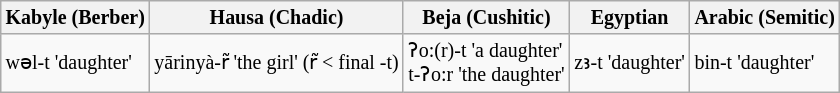<table class="wikitable" style="font-size:smaller;">
<tr>
<th>Kabyle (Berber)</th>
<th>Hausa (Chadic)</th>
<th>Beja (Cushitic)</th>
<th>Egyptian</th>
<th>Arabic (Semitic)</th>
</tr>
<tr>
<td>wəl-t 'daughter'</td>
<td>yārinyà-r̃ 'the girl' (r̃ < final -t)<br></td>
<td>ʔo:(r)-t 'a daughter'<br> t-ʔo:r 'the daughter'</td>
<td>zꜣ-t 'daughter'</td>
<td>bin-t 'daughter'</td>
</tr>
</table>
